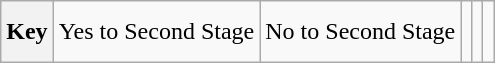<table class="wikitable" style="height:2.6em">
<tr>
<th>Key</th>
<td> Yes to Second Stage</td>
<td> No to Second Stage</td>
<td></td>
<td></td>
<td></td>
</tr>
</table>
